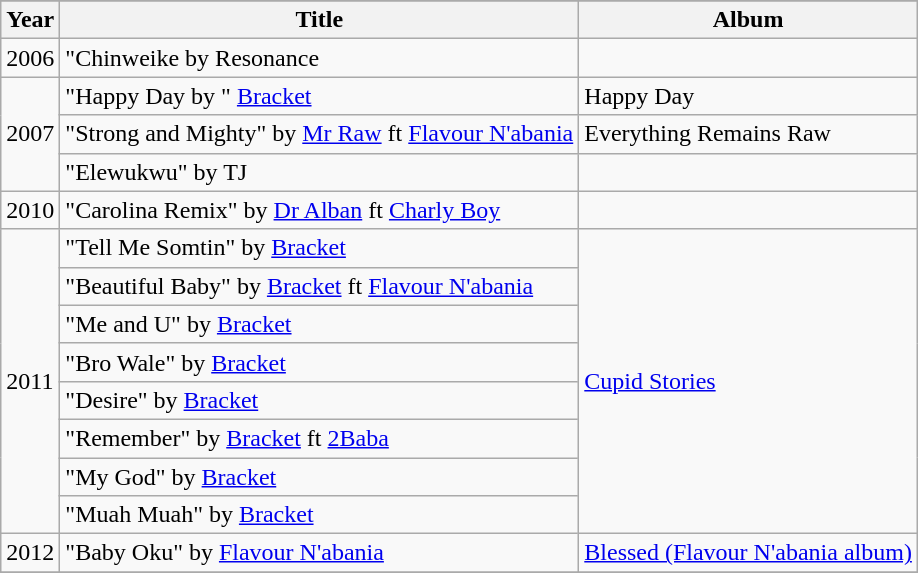<table class="wikitable sortable">
<tr>
</tr>
<tr>
<th>Year</th>
<th>Title</th>
<th>Album</th>
</tr>
<tr>
<td rowspan="1">2006</td>
<td>"Chinweike by Resonance</td>
<td rowspan="1"></td>
</tr>
<tr>
<td rowspan="3">2007</td>
<td>"Happy Day by " <a href='#'>Bracket</a></td>
<td rowspan="1">Happy Day</td>
</tr>
<tr>
<td>"Strong and Mighty" by <a href='#'>Mr Raw</a> ft <a href='#'>Flavour N'abania</a></td>
<td rowspan="1">Everything Remains Raw</td>
</tr>
<tr>
<td>"Elewukwu" by TJ</td>
<td rowspan="1"></td>
</tr>
<tr>
<td rowspan="1">2010</td>
<td>"Carolina Remix" by <a href='#'>Dr Alban</a> ft <a href='#'>Charly Boy</a></td>
<td rowspan="1"></td>
</tr>
<tr>
<td rowspan="8">2011</td>
<td>"Tell Me Somtin" by <a href='#'>Bracket</a></td>
<td rowspan="8"><a href='#'>Cupid Stories</a></td>
</tr>
<tr>
<td>"Beautiful Baby" by <a href='#'>Bracket</a> ft <a href='#'>Flavour N'abania</a></td>
</tr>
<tr>
<td>"Me and U" by <a href='#'>Bracket</a></td>
</tr>
<tr>
<td>"Bro Wale" by <a href='#'>Bracket</a></td>
</tr>
<tr>
<td>"Desire" by <a href='#'>Bracket</a></td>
</tr>
<tr>
<td>"Remember" by <a href='#'>Bracket</a> ft <a href='#'>2Baba</a></td>
</tr>
<tr>
<td>"My God" by <a href='#'>Bracket</a></td>
</tr>
<tr>
<td>"Muah Muah" by <a href='#'>Bracket</a></td>
</tr>
<tr>
<td>2012</td>
<td>"Baby Oku" by <a href='#'>Flavour N'abania</a></td>
<td><a href='#'>Blessed (Flavour N'abania album)</a></td>
</tr>
<tr>
</tr>
</table>
